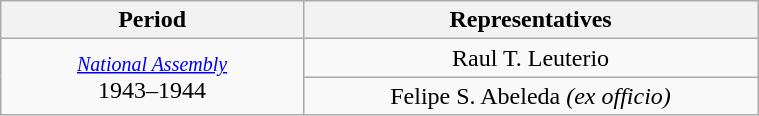<table class="wikitable" style="text-align:center; width:40%;">
<tr>
<th width=40%>Period</th>
<th>Representatives</th>
</tr>
<tr>
<td rowspan=2><small><a href='#'><em>National Assembly</em></a></small><br>1943–1944</td>
<td>Raul T. Leuterio</td>
</tr>
<tr>
<td>Felipe S. Abeleda <em>(ex officio)</em></td>
</tr>
</table>
